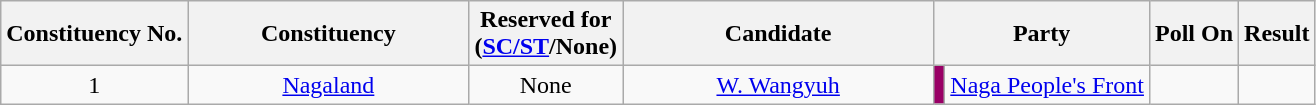<table class="wikitable sortable" style="text-align:center">
<tr>
<th>Constituency No.</th>
<th style="width:180px;">Constituency</th>
<th>Reserved for<br>(<a href='#'>SC/ST</a>/None)</th>
<th style="width:200px;">Candidate</th>
<th colspan="2">Party</th>
<th>Poll On</th>
<th>Result</th>
</tr>
<tr>
<td style="text-align:center;">1</td>
<td><a href='#'>Nagaland</a></td>
<td>None</td>
<td><a href='#'>W. Wangyuh</a></td>
<td bgcolor=#990066></td>
<td><a href='#'>Naga People's Front</a></td>
<td></td>
<td></td>
</tr>
</table>
